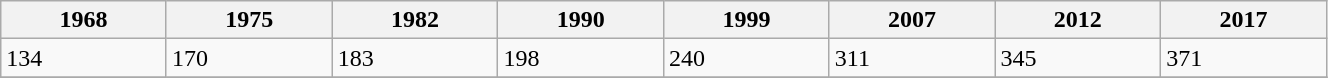<table width="70%" class="wikitable centre">
<tr>
<th>1968</th>
<th>1975</th>
<th>1982</th>
<th>1990</th>
<th>1999</th>
<th>2007</th>
<th>2012</th>
<th>2017</th>
</tr>
<tr>
<td>134</td>
<td>170</td>
<td>183</td>
<td>198</td>
<td>240</td>
<td>311</td>
<td>345</td>
<td>371</td>
</tr>
<tr>
</tr>
</table>
